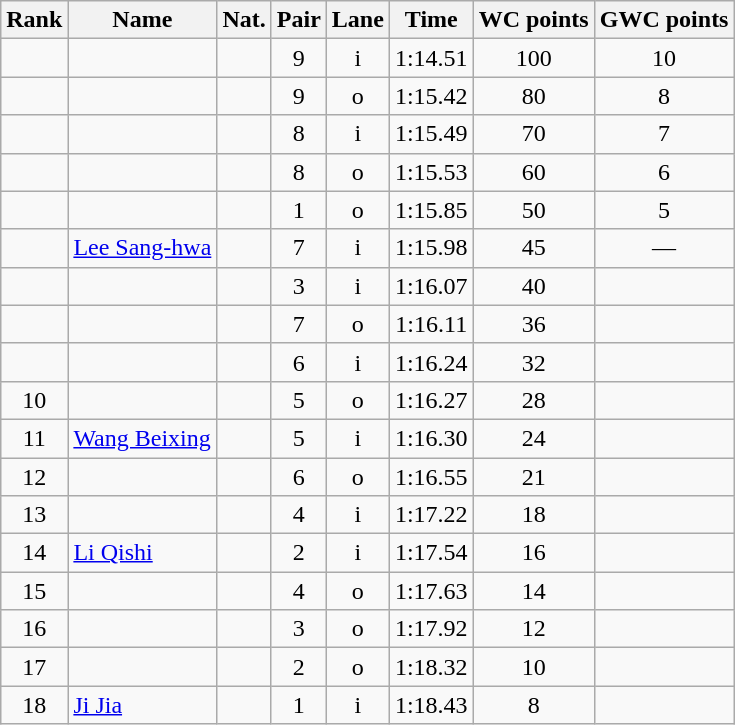<table class="wikitable sortable" style="text-align:center">
<tr>
<th>Rank</th>
<th>Name</th>
<th>Nat.</th>
<th>Pair</th>
<th>Lane</th>
<th>Time</th>
<th>WC points</th>
<th>GWC points</th>
</tr>
<tr>
<td></td>
<td align=left></td>
<td></td>
<td>9</td>
<td>i</td>
<td>1:14.51</td>
<td>100</td>
<td>10</td>
</tr>
<tr>
<td></td>
<td align=left></td>
<td></td>
<td>9</td>
<td>o</td>
<td>1:15.42</td>
<td>80</td>
<td>8</td>
</tr>
<tr>
<td></td>
<td align=left></td>
<td></td>
<td>8</td>
<td>i</td>
<td>1:15.49</td>
<td>70</td>
<td>7</td>
</tr>
<tr>
<td></td>
<td align=left></td>
<td></td>
<td>8</td>
<td>o</td>
<td>1:15.53</td>
<td>60</td>
<td>6</td>
</tr>
<tr>
<td></td>
<td align=left></td>
<td></td>
<td>1</td>
<td>o</td>
<td>1:15.85</td>
<td>50</td>
<td>5</td>
</tr>
<tr>
<td></td>
<td align=left><a href='#'>Lee Sang-hwa</a></td>
<td></td>
<td>7</td>
<td>i</td>
<td>1:15.98</td>
<td>45</td>
<td>—</td>
</tr>
<tr>
<td></td>
<td align=left></td>
<td></td>
<td>3</td>
<td>i</td>
<td>1:16.07</td>
<td>40</td>
<td></td>
</tr>
<tr>
<td></td>
<td align=left></td>
<td></td>
<td>7</td>
<td>o</td>
<td>1:16.11</td>
<td>36</td>
<td></td>
</tr>
<tr>
<td></td>
<td align=left></td>
<td></td>
<td>6</td>
<td>i</td>
<td>1:16.24</td>
<td>32</td>
<td></td>
</tr>
<tr>
<td>10</td>
<td align=left></td>
<td></td>
<td>5</td>
<td>o</td>
<td>1:16.27</td>
<td>28</td>
<td></td>
</tr>
<tr>
<td>11</td>
<td align=left><a href='#'>Wang Beixing</a></td>
<td></td>
<td>5</td>
<td>i</td>
<td>1:16.30</td>
<td>24</td>
<td></td>
</tr>
<tr>
<td>12</td>
<td align=left></td>
<td></td>
<td>6</td>
<td>o</td>
<td>1:16.55</td>
<td>21</td>
<td></td>
</tr>
<tr>
<td>13</td>
<td align=left></td>
<td></td>
<td>4</td>
<td>i</td>
<td>1:17.22</td>
<td>18</td>
<td></td>
</tr>
<tr>
<td>14</td>
<td align=left><a href='#'>Li Qishi</a></td>
<td></td>
<td>2</td>
<td>i</td>
<td>1:17.54</td>
<td>16</td>
<td></td>
</tr>
<tr>
<td>15</td>
<td align=left></td>
<td></td>
<td>4</td>
<td>o</td>
<td>1:17.63</td>
<td>14</td>
<td></td>
</tr>
<tr>
<td>16</td>
<td align=left></td>
<td></td>
<td>3</td>
<td>o</td>
<td>1:17.92</td>
<td>12</td>
<td></td>
</tr>
<tr>
<td>17</td>
<td align=left></td>
<td></td>
<td>2</td>
<td>o</td>
<td>1:18.32</td>
<td>10</td>
<td></td>
</tr>
<tr>
<td>18</td>
<td align=left><a href='#'>Ji Jia</a></td>
<td></td>
<td>1</td>
<td>i</td>
<td>1:18.43</td>
<td>8</td>
<td></td>
</tr>
</table>
